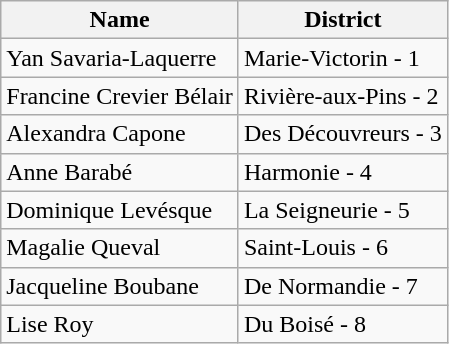<table class="wikitable sortable">
<tr>
<th>Name</th>
<th>District</th>
</tr>
<tr>
<td>Yan Savaria-Laquerre</td>
<td>Marie-Victorin - 1</td>
</tr>
<tr>
<td>Francine Crevier Bélair</td>
<td>Rivière-aux-Pins - 2</td>
</tr>
<tr>
<td>Alexandra Capone</td>
<td>Des Découvreurs - 3</td>
</tr>
<tr>
<td>Anne Barabé</td>
<td>Harmonie - 4</td>
</tr>
<tr>
<td>Dominique Levésque</td>
<td>La Seigneurie - 5</td>
</tr>
<tr>
<td>Magalie Queval</td>
<td>Saint-Louis - 6</td>
</tr>
<tr>
<td>Jacqueline Boubane</td>
<td>De Normandie - 7</td>
</tr>
<tr>
<td>Lise Roy</td>
<td>Du Boisé - 8</td>
</tr>
</table>
